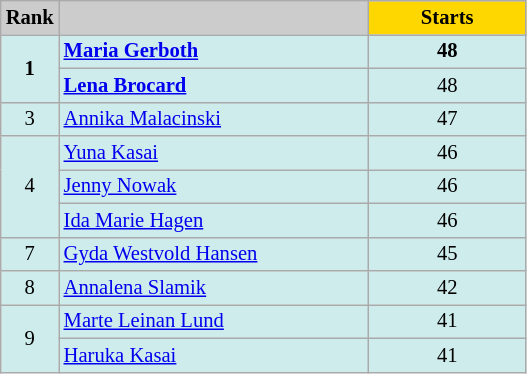<table class="wikitable plainrowheaders" style="background:#fff; font-size:86%; border:grey solid 1px; border-collapse:collapse;">
<tr style="background:#ccc; text-align:center;">
<th scope="col" style="background:#ccc; width:30px;">Rank</th>
<th scope="col" style="background:#ccc; width:200px;"></th>
<th style="background:gold; width:30%">Starts</th>
</tr>
<tr style="background:#CFECED">
<td rowspan=2 align=center><strong>1</strong></td>
<td> <strong><a href='#'>Maria Gerboth</a></strong></td>
<td align=center><strong>48</strong></td>
</tr>
<tr style="background:#CFECED">
<td> <strong><a href='#'>Lena Brocard</a></strong></td>
<td align=center>48</td>
</tr>
<tr style="background:#CFECED">
<td align=center>3</td>
<td> <a href='#'>Annika Malacinski</a></td>
<td align=center>47</td>
</tr>
<tr style="background:#CFECED">
<td rowspan=3 align=center>4</td>
<td> <a href='#'>Yuna Kasai</a></td>
<td align=center>46</td>
</tr>
<tr style="background:#CFECED">
<td> <a href='#'>Jenny Nowak</a></td>
<td align=center>46</td>
</tr>
<tr style="background:#CFECED">
<td> <a href='#'>Ida Marie Hagen</a></td>
<td align=center>46</td>
</tr>
<tr style="background:#CFECED">
<td align=center>7</td>
<td> <a href='#'>Gyda Westvold Hansen</a></td>
<td align=center>45</td>
</tr>
<tr style="background:#CFECED">
<td align=center>8</td>
<td> <a href='#'>Annalena Slamik</a></td>
<td align=center>42</td>
</tr>
<tr style="background:#CFECED">
<td rowspan=2 align=center>9</td>
<td> <a href='#'>Marte Leinan Lund</a></td>
<td align=center>41</td>
</tr>
<tr style="background:#CFECED">
<td> <a href='#'>Haruka Kasai</a></td>
<td align=center>41</td>
</tr>
</table>
